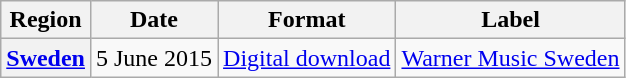<table class="wikitable sortable plainrowheaders" style="text-align:center">
<tr>
<th>Region</th>
<th>Date</th>
<th>Format</th>
<th>Label</th>
</tr>
<tr>
<th scope="row"><a href='#'>Sweden</a></th>
<td>5 June 2015</td>
<td><a href='#'>Digital download</a></td>
<td><a href='#'>Warner Music Sweden</a></td>
</tr>
</table>
